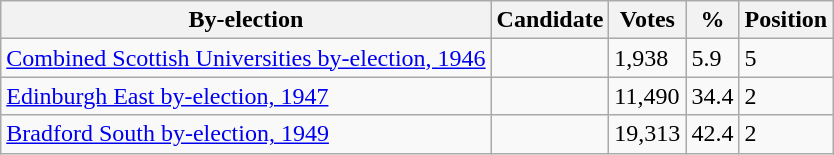<table class="wikitable sortable">
<tr>
<th>By-election</th>
<th>Candidate</th>
<th>Votes</th>
<th>%</th>
<th>Position</th>
</tr>
<tr>
<td><a href='#'>Combined Scottish Universities by-election, 1946</a></td>
<td></td>
<td>1,938</td>
<td>5.9</td>
<td>5</td>
</tr>
<tr>
<td><a href='#'>Edinburgh East by-election, 1947</a></td>
<td></td>
<td>11,490</td>
<td>34.4</td>
<td>2</td>
</tr>
<tr>
<td><a href='#'>Bradford South by-election, 1949</a></td>
<td></td>
<td>19,313</td>
<td>42.4</td>
<td>2</td>
</tr>
</table>
